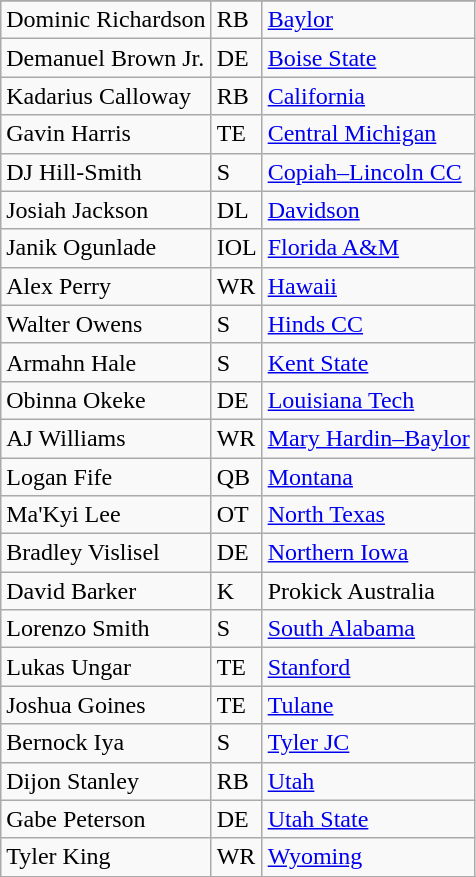<table class="wikitable sortable">
<tr>
</tr>
<tr>
<td>Dominic Richardson</td>
<td>RB</td>
<td><a href='#'>Baylor</a></td>
</tr>
<tr>
<td>Demanuel Brown Jr.</td>
<td>DE</td>
<td><a href='#'>Boise State</a></td>
</tr>
<tr>
<td>Kadarius Calloway</td>
<td>RB</td>
<td><a href='#'>California</a></td>
</tr>
<tr>
<td>Gavin Harris</td>
<td>TE</td>
<td><a href='#'>Central Michigan</a></td>
</tr>
<tr>
<td>DJ Hill-Smith</td>
<td>S</td>
<td><a href='#'>Copiah–Lincoln CC</a></td>
</tr>
<tr>
<td>Josiah Jackson</td>
<td>DL</td>
<td><a href='#'>Davidson</a></td>
</tr>
<tr>
<td>Janik Ogunlade</td>
<td>IOL</td>
<td><a href='#'>Florida A&M</a></td>
</tr>
<tr>
<td>Alex Perry</td>
<td>WR</td>
<td><a href='#'>Hawaii</a></td>
</tr>
<tr>
<td>Walter Owens</td>
<td>S</td>
<td><a href='#'>Hinds CC</a></td>
</tr>
<tr>
<td>Armahn Hale</td>
<td>S</td>
<td><a href='#'>Kent State</a></td>
</tr>
<tr>
<td>Obinna Okeke</td>
<td>DE</td>
<td><a href='#'>Louisiana Tech</a></td>
</tr>
<tr>
<td>AJ Williams</td>
<td>WR</td>
<td><a href='#'>Mary Hardin–Baylor</a></td>
</tr>
<tr>
<td>Logan Fife</td>
<td>QB</td>
<td><a href='#'>Montana</a></td>
</tr>
<tr>
<td>Ma'Kyi Lee</td>
<td>OT</td>
<td><a href='#'>North Texas</a></td>
</tr>
<tr>
<td>Bradley Vislisel</td>
<td>DE</td>
<td><a href='#'>Northern Iowa</a></td>
</tr>
<tr>
<td>David Barker</td>
<td>K</td>
<td>Prokick Australia</td>
</tr>
<tr>
<td>Lorenzo Smith</td>
<td>S</td>
<td><a href='#'>South Alabama</a></td>
</tr>
<tr>
<td>Lukas Ungar</td>
<td>TE</td>
<td><a href='#'>Stanford</a></td>
</tr>
<tr>
<td>Joshua Goines</td>
<td>TE</td>
<td><a href='#'>Tulane</a></td>
</tr>
<tr>
<td>Bernock Iya</td>
<td>S</td>
<td><a href='#'>Tyler JC</a></td>
</tr>
<tr>
<td>Dijon Stanley</td>
<td>RB</td>
<td><a href='#'>Utah</a></td>
</tr>
<tr>
<td>Gabe Peterson</td>
<td>DE</td>
<td><a href='#'>Utah State</a></td>
</tr>
<tr>
<td>Tyler King</td>
<td>WR</td>
<td><a href='#'>Wyoming</a></td>
</tr>
<tr>
</tr>
</table>
